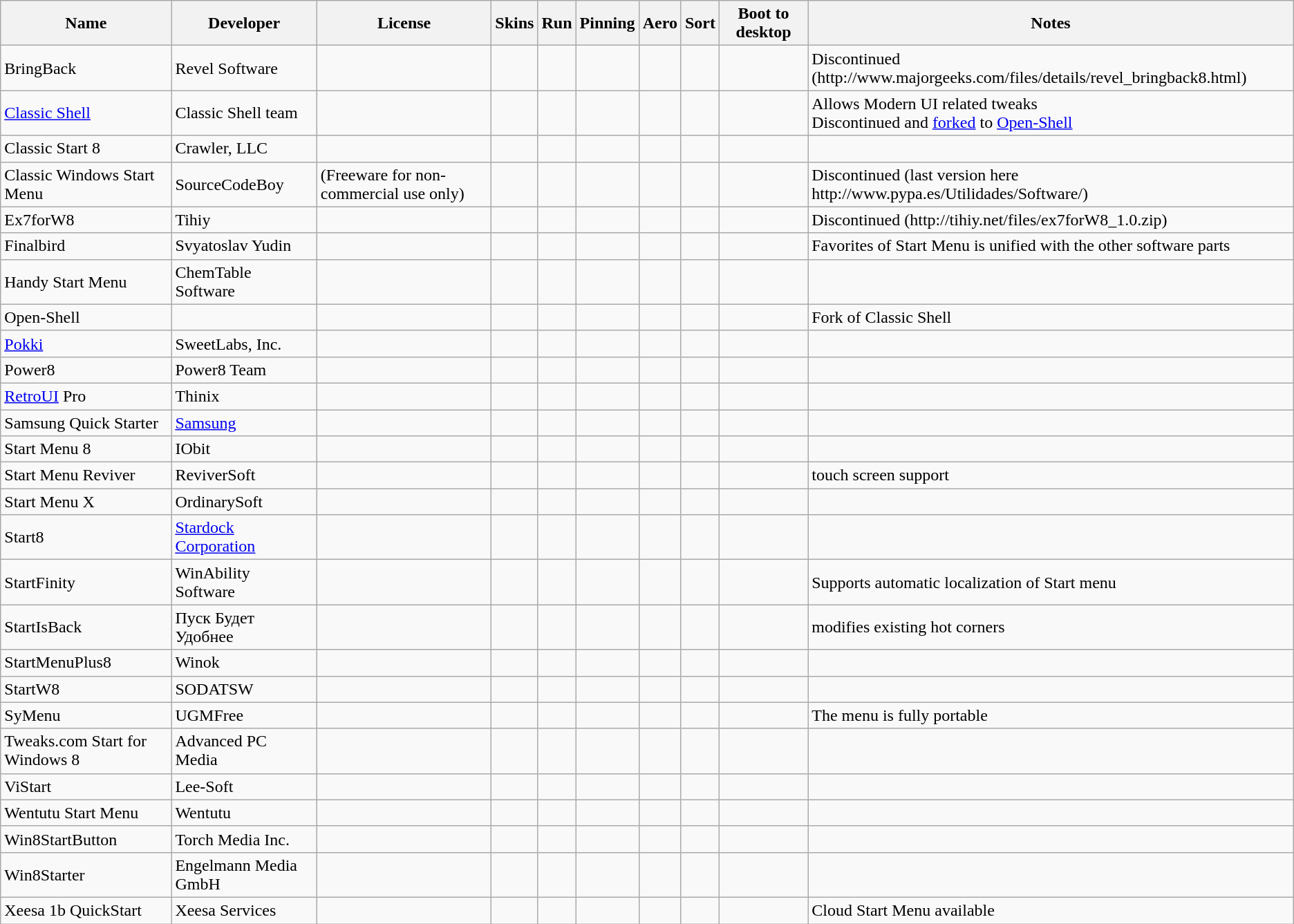<table class="wikitable sortable">
<tr>
<th>Name</th>
<th>Developer</th>
<th>License</th>
<th>Skins</th>
<th>Run</th>
<th>Pinning</th>
<th>Aero</th>
<th>Sort</th>
<th>Boot to desktop</th>
<th>Notes</th>
</tr>
<tr>
<td>BringBack</td>
<td>Revel Software</td>
<td></td>
<td></td>
<td></td>
<td></td>
<td></td>
<td></td>
<td></td>
<td>Discontinued  (http://www.majorgeeks.com/files/details/revel_bringback8.html)</td>
</tr>
<tr>
<td><a href='#'>Classic Shell</a></td>
<td>Classic Shell team</td>
<td></td>
<td></td>
<td></td>
<td></td>
<td></td>
<td></td>
<td></td>
<td>Allows Modern UI related tweaks<br>Discontinued and <a href='#'>forked</a> to <a href='#'>Open-Shell</a></td>
</tr>
<tr>
<td>Classic Start 8</td>
<td>Crawler, LLC</td>
<td></td>
<td></td>
<td></td>
<td></td>
<td></td>
<td></td>
<td></td>
<td></td>
</tr>
<tr>
<td>Classic Windows Start Menu</td>
<td>SourceCodeBoy</td>
<td> (Freeware for non-commercial use only) </td>
<td></td>
<td></td>
<td></td>
<td></td>
<td></td>
<td></td>
<td>Discontinued (last version here http://www.pypa.es/Utilidades/Software/)</td>
</tr>
<tr>
<td>Ex7forW8</td>
<td>Tihiy</td>
<td></td>
<td></td>
<td></td>
<td></td>
<td></td>
<td></td>
<td></td>
<td>Discontinued (http://tihiy.net/files/ex7forW8_1.0.zip)</td>
</tr>
<tr>
<td>Finalbird</td>
<td>Svyatoslav Yudin</td>
<td></td>
<td></td>
<td></td>
<td></td>
<td></td>
<td></td>
<td></td>
<td>Favorites of Start Menu is unified with the other software parts</td>
</tr>
<tr>
<td>Handy Start Menu</td>
<td>ChemTable Software</td>
<td></td>
<td></td>
<td></td>
<td></td>
<td></td>
<td></td>
<td></td>
<td></td>
</tr>
<tr>
<td>Open-Shell</td>
<td></td>
<td></td>
<td></td>
<td></td>
<td></td>
<td></td>
<td></td>
<td></td>
<td>Fork of Classic Shell</td>
</tr>
<tr>
<td><a href='#'>Pokki</a></td>
<td>SweetLabs, Inc.</td>
<td></td>
<td></td>
<td></td>
<td></td>
<td></td>
<td></td>
<td></td>
<td></td>
</tr>
<tr>
<td>Power8<br></td>
<td>Power8 Team</td>
<td></td>
<td></td>
<td></td>
<td></td>
<td></td>
<td></td>
<td></td>
<td></td>
</tr>
<tr>
<td><a href='#'>RetroUI</a> Pro</td>
<td>Thinix</td>
<td></td>
<td></td>
<td></td>
<td></td>
<td></td>
<td></td>
<td></td>
<td></td>
</tr>
<tr>
<td>Samsung Quick Starter</td>
<td><a href='#'>Samsung</a></td>
<td></td>
<td></td>
<td></td>
<td></td>
<td></td>
<td></td>
<td></td>
<td></td>
</tr>
<tr>
<td>Start Menu 8</td>
<td>IObit</td>
<td></td>
<td></td>
<td></td>
<td></td>
<td></td>
<td></td>
<td></td>
<td></td>
</tr>
<tr>
<td>Start Menu Reviver</td>
<td>ReviverSoft</td>
<td></td>
<td></td>
<td></td>
<td></td>
<td></td>
<td></td>
<td></td>
<td>touch screen support</td>
</tr>
<tr>
<td>Start Menu X</td>
<td>OrdinarySoft</td>
<td></td>
<td></td>
<td></td>
<td></td>
<td></td>
<td></td>
<td></td>
<td></td>
</tr>
<tr>
<td>Start8</td>
<td><a href='#'>Stardock Corporation</a></td>
<td></td>
<td></td>
<td></td>
<td></td>
<td></td>
<td></td>
<td></td>
<td></td>
</tr>
<tr>
<td>StartFinity</td>
<td>WinAbility Software</td>
<td></td>
<td></td>
<td></td>
<td></td>
<td></td>
<td></td>
<td></td>
<td>Supports automatic localization of Start menu</td>
</tr>
<tr>
<td>StartIsBack</td>
<td>Пуск Будет Удобнее</td>
<td></td>
<td></td>
<td></td>
<td></td>
<td></td>
<td></td>
<td></td>
<td>modifies existing hot corners</td>
</tr>
<tr>
<td>StartMenuPlus8</td>
<td>Winok</td>
<td></td>
<td></td>
<td></td>
<td></td>
<td></td>
<td></td>
<td></td>
<td></td>
</tr>
<tr>
<td>StartW8</td>
<td>SODATSW</td>
<td></td>
<td></td>
<td></td>
<td></td>
<td></td>
<td></td>
<td></td>
<td></td>
</tr>
<tr>
<td>SyMenu</td>
<td>UGMFree</td>
<td></td>
<td></td>
<td></td>
<td></td>
<td></td>
<td></td>
<td></td>
<td>The menu is fully portable</td>
</tr>
<tr>
<td>Tweaks.com Start for Windows 8</td>
<td>Advanced PC Media</td>
<td></td>
<td></td>
<td></td>
<td></td>
<td></td>
<td></td>
<td></td>
<td></td>
</tr>
<tr>
<td>ViStart</td>
<td>Lee-Soft</td>
<td></td>
<td></td>
<td></td>
<td></td>
<td></td>
<td></td>
<td></td>
<td></td>
</tr>
<tr>
<td>Wentutu Start Menu</td>
<td>Wentutu</td>
<td></td>
<td></td>
<td></td>
<td></td>
<td></td>
<td></td>
<td></td>
<td></td>
</tr>
<tr>
<td>Win8StartButton</td>
<td>Torch Media Inc.</td>
<td></td>
<td></td>
<td></td>
<td></td>
<td></td>
<td></td>
<td></td>
<td></td>
</tr>
<tr>
<td>Win8Starter</td>
<td>Engelmann Media GmbH</td>
<td></td>
<td></td>
<td></td>
<td></td>
<td></td>
<td></td>
<td></td>
<td></td>
</tr>
<tr>
<td>Xeesa 1b QuickStart</td>
<td>Xeesa Services</td>
<td></td>
<td></td>
<td></td>
<td></td>
<td></td>
<td></td>
<td></td>
<td>Cloud Start Menu available</td>
</tr>
</table>
